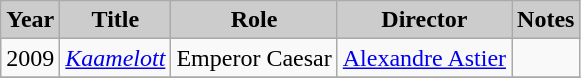<table class="wikitable">
<tr>
<th style="background: #CCCCCC;">Year</th>
<th style="background: #CCCCCC;">Title</th>
<th style="background: #CCCCCC;">Role</th>
<th style="background: #CCCCCC;">Director</th>
<th style="background: #CCCCCC;">Notes</th>
</tr>
<tr>
<td>2009</td>
<td><em><a href='#'>Kaamelott</a></em></td>
<td>Emperor Caesar</td>
<td><a href='#'>Alexandre Astier</a></td>
<td></td>
</tr>
<tr>
</tr>
</table>
